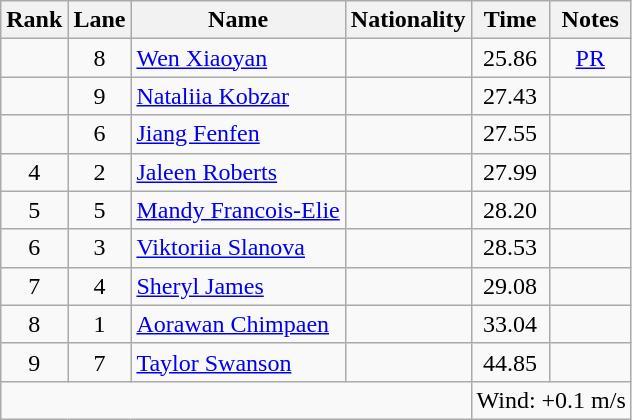<table class="wikitable sortable" style="text-align:center">
<tr>
<th>Rank</th>
<th>Lane</th>
<th>Name</th>
<th>Nationality</th>
<th>Time</th>
<th>Notes</th>
</tr>
<tr>
<td></td>
<td>8</td>
<td align=left><a href='#'>Wen Xiaoyan</a></td>
<td align=left></td>
<td>25.86</td>
<td><a href='#'>PR</a></td>
</tr>
<tr>
<td></td>
<td>9</td>
<td align=left><a href='#'>Nataliia Kobzar</a></td>
<td align=left></td>
<td>27.43</td>
<td></td>
</tr>
<tr>
<td></td>
<td>6</td>
<td align=left><a href='#'>Jiang Fenfen</a></td>
<td align=left></td>
<td>27.55</td>
<td></td>
</tr>
<tr>
<td>4</td>
<td>2</td>
<td align=left><a href='#'>Jaleen Roberts</a></td>
<td align=left></td>
<td>27.99</td>
<td></td>
</tr>
<tr>
<td>5</td>
<td>5</td>
<td align=left><a href='#'>Mandy Francois-Elie</a></td>
<td align=left></td>
<td>28.20</td>
<td></td>
</tr>
<tr>
<td>6</td>
<td>3</td>
<td align=left><a href='#'>Viktoriia Slanova</a></td>
<td align=left></td>
<td>28.53</td>
<td></td>
</tr>
<tr>
<td>7</td>
<td>4</td>
<td align=left><a href='#'>Sheryl James</a></td>
<td align=left></td>
<td>29.08</td>
<td></td>
</tr>
<tr>
<td>8</td>
<td>1</td>
<td align=left><a href='#'>Aorawan Chimpaen</a></td>
<td align=left></td>
<td>33.04</td>
<td></td>
</tr>
<tr>
<td>9</td>
<td>7</td>
<td align=left><a href='#'>Taylor Swanson</a></td>
<td align=left></td>
<td>44.85</td>
<td></td>
</tr>
<tr class="sortbottom">
<td colspan="4"></td>
<td colspan="2" style="text-align:left;">Wind: +0.1 m/s</td>
</tr>
</table>
